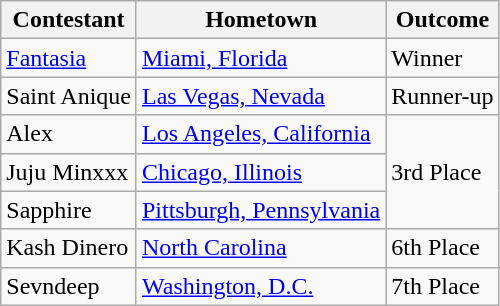<table class="wikitable">
<tr>
<th>Contestant</th>
<th>Hometown</th>
<th>Outcome</th>
</tr>
<tr>
<td><a href='#'>Fantasia</a></td>
<td><a href='#'>Miami, Florida</a></td>
<td>Winner</td>
</tr>
<tr>
<td>Saint Anique</td>
<td><a href='#'>Las Vegas, Nevada</a></td>
<td>Runner-up</td>
</tr>
<tr>
<td>Alex</td>
<td><a href='#'>Los Angeles, California</a></td>
<td rowspan="3">3rd Place</td>
</tr>
<tr>
<td>Juju Minxxx</td>
<td><a href='#'>Chicago, Illinois</a></td>
</tr>
<tr>
<td>Sapphire</td>
<td><a href='#'>Pittsburgh, Pennsylvania</a></td>
</tr>
<tr>
<td>Kash Dinero</td>
<td><a href='#'>North Carolina</a></td>
<td>6th Place</td>
</tr>
<tr>
<td>Sevndeep</td>
<td><a href='#'>Washington, D.C.</a></td>
<td>7th Place</td>
</tr>
</table>
